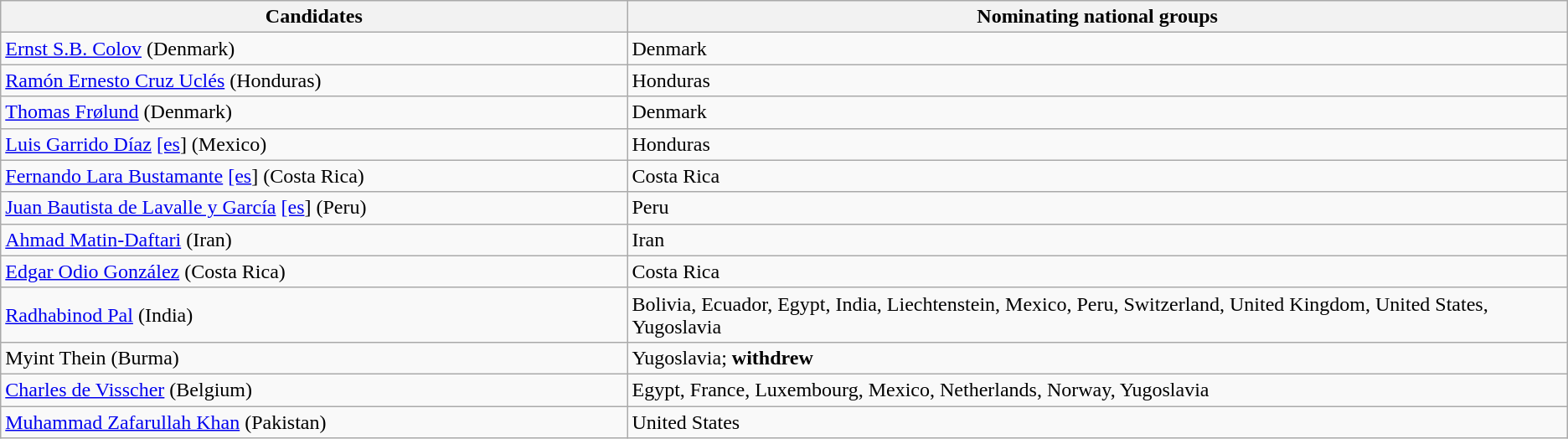<table class="wikitable sortable">
<tr>
<th>Candidates</th>
<th width=60%>Nominating national groups</th>
</tr>
<tr>
<td> <a href='#'>Ernst S.B. Colov</a> (Denmark)</td>
<td>Denmark</td>
</tr>
<tr>
<td> <a href='#'>Ramón Ernesto Cruz Uclés</a> (Honduras)</td>
<td>Honduras</td>
</tr>
<tr>
<td> <a href='#'>Thomas Frølund</a> (Denmark)</td>
<td>Denmark</td>
</tr>
<tr>
<td> <a href='#'>Luis Garrido Díaz</a> <a href='#'>[es</a>] (Mexico)</td>
<td>Honduras</td>
</tr>
<tr>
<td> <a href='#'>Fernando Lara Bustamante</a> <a href='#'>[es</a>] (Costa Rica)</td>
<td>Costa Rica</td>
</tr>
<tr>
<td> <a href='#'>Juan Bautista de Lavalle y García</a> <a href='#'>[es</a>] (Peru)</td>
<td>Peru</td>
</tr>
<tr>
<td> <a href='#'>Ahmad Matin-Daftari</a> (Iran)</td>
<td>Iran</td>
</tr>
<tr>
<td> <a href='#'>Edgar Odio González</a> (Costa Rica)</td>
<td>Costa Rica</td>
</tr>
<tr>
<td> <a href='#'>Radhabinod Pal</a> (India)</td>
<td>Bolivia, Ecuador, Egypt, India, Liechtenstein, Mexico, Peru, Switzerland, United Kingdom, United States, Yugoslavia</td>
</tr>
<tr>
<td> Myint Thein (Burma)</td>
<td>Yugoslavia; <strong>withdrew</strong></td>
</tr>
<tr>
<td> <a href='#'>Charles de Visscher</a> (Belgium)</td>
<td>Egypt, France, Luxembourg, Mexico, Netherlands, Norway, Yugoslavia</td>
</tr>
<tr>
<td> <a href='#'>Muhammad Zafarullah Khan</a> (Pakistan)</td>
<td>United States</td>
</tr>
</table>
